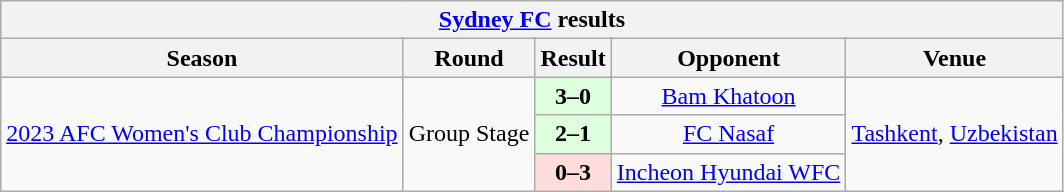<table class="wikitable" style="text-align:center">
<tr>
<th colspan="5"><a href='#'>Sydney FC</a> results</th>
</tr>
<tr>
<th>Season</th>
<th>Round</th>
<th>Result</th>
<th>Opponent</th>
<th>Venue</th>
</tr>
<tr align="center">
<td rowspan="3"><a href='#'>2023 AFC Women's Club Championship</a></td>
<td rowspan="3">Group Stage</td>
<td bgcolor="#ddffdd"><strong>3–0</strong></td>
<td> <a href='#'>Bam Khatoon</a></td>
<td rowspan="3"><a href='#'>Tashkent</a>, <a href='#'>Uzbekistan</a></td>
</tr>
<tr align="center">
<td bgcolor="#ddffdd"><strong>2–1</strong></td>
<td> <a href='#'>FC Nasaf</a></td>
</tr>
<tr align="center">
<td bgcolor="#ffdddd"><strong>0–3</strong></td>
<td> <a href='#'>Incheon Hyundai WFC</a></td>
</tr>
</table>
